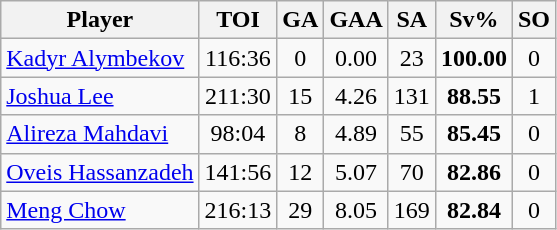<table class="wikitable sortable" style="text-align:center;">
<tr>
<th>Player</th>
<th>TOI</th>
<th>GA</th>
<th>GAA</th>
<th>SA</th>
<th>Sv%</th>
<th>SO</th>
</tr>
<tr>
<td style="text-align:left;"> <a href='#'>Kadyr Alymbekov</a></td>
<td>116:36</td>
<td>0</td>
<td>0.00</td>
<td>23</td>
<td><strong>100.00</strong></td>
<td>0</td>
</tr>
<tr>
<td style="text-align:left;"> <a href='#'>Joshua Lee</a></td>
<td>211:30</td>
<td>15</td>
<td>4.26</td>
<td>131</td>
<td><strong>88.55</strong></td>
<td>1</td>
</tr>
<tr>
<td style="text-align:left;"> <a href='#'>Alireza Mahdavi</a></td>
<td>98:04</td>
<td>8</td>
<td>4.89</td>
<td>55</td>
<td><strong>85.45</strong></td>
<td>0</td>
</tr>
<tr>
<td style="text-align:left;"> <a href='#'>Oveis Hassanzadeh</a></td>
<td>141:56</td>
<td>12</td>
<td>5.07</td>
<td>70</td>
<td><strong>82.86</strong></td>
<td>0</td>
</tr>
<tr>
<td style="text-align:left;"> <a href='#'>Meng Chow</a></td>
<td>216:13</td>
<td>29</td>
<td>8.05</td>
<td>169</td>
<td><strong>82.84</strong></td>
<td>0</td>
</tr>
</table>
